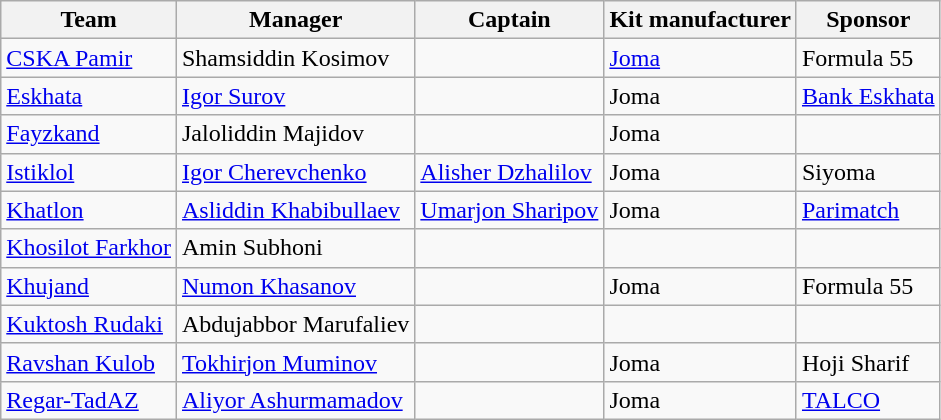<table class="wikitable sortable" style="text-align: left;">
<tr>
<th>Team</th>
<th>Manager</th>
<th>Captain</th>
<th>Kit manufacturer</th>
<th>Sponsor</th>
</tr>
<tr>
<td><a href='#'>CSKA Pamir</a></td>
<td> Shamsiddin Kosimov</td>
<td></td>
<td><a href='#'>Joma</a></td>
<td>Formula 55</td>
</tr>
<tr>
<td><a href='#'>Eskhata</a></td>
<td> <a href='#'>Igor Surov</a></td>
<td></td>
<td>Joma</td>
<td><a href='#'>Bank Eskhata</a></td>
</tr>
<tr>
<td><a href='#'>Fayzkand</a></td>
<td> Jaloliddin Majidov</td>
<td></td>
<td>Joma</td>
<td></td>
</tr>
<tr>
<td><a href='#'>Istiklol</a></td>
<td> <a href='#'>Igor Cherevchenko</a></td>
<td> <a href='#'>Alisher Dzhalilov</a></td>
<td>Joma</td>
<td>Siyoma</td>
</tr>
<tr>
<td><a href='#'>Khatlon</a></td>
<td> <a href='#'>Asliddin Khabibullaev</a></td>
<td> <a href='#'>Umarjon Sharipov</a></td>
<td>Joma</td>
<td><a href='#'>Parimatch</a></td>
</tr>
<tr>
<td><a href='#'>Khosilot Farkhor</a></td>
<td> Amin Subhoni</td>
<td></td>
<td></td>
<td></td>
</tr>
<tr>
<td><a href='#'>Khujand</a></td>
<td> <a href='#'>Numon Khasanov</a></td>
<td></td>
<td>Joma</td>
<td>Formula 55</td>
</tr>
<tr>
<td><a href='#'>Kuktosh Rudaki</a></td>
<td> Abdujabbor Marufaliev</td>
<td></td>
<td></td>
<td></td>
</tr>
<tr>
<td><a href='#'>Ravshan Kulob</a></td>
<td> <a href='#'>Tokhirjon Muminov</a></td>
<td></td>
<td>Joma</td>
<td>Hoji Sharif</td>
</tr>
<tr>
<td><a href='#'>Regar-TadAZ</a></td>
<td> <a href='#'>Aliyor Ashurmamadov</a></td>
<td></td>
<td>Joma</td>
<td><a href='#'>TALCO</a></td>
</tr>
</table>
